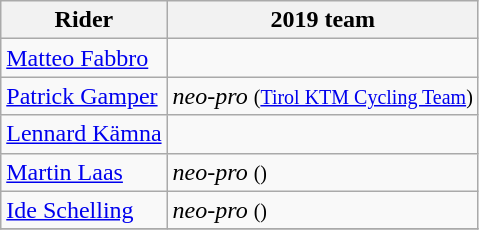<table class="wikitable">
<tr>
<th>Rider</th>
<th>2019 team</th>
</tr>
<tr>
<td><a href='#'>Matteo Fabbro</a></td>
<td></td>
</tr>
<tr>
<td><a href='#'>Patrick Gamper</a></td>
<td><em>neo-pro</em> <small>(<a href='#'>Tirol KTM Cycling Team</a>)</small></td>
</tr>
<tr>
<td><a href='#'>Lennard Kämna</a></td>
<td></td>
</tr>
<tr>
<td><a href='#'>Martin Laas</a></td>
<td><em>neo-pro</em> <small>()</small></td>
</tr>
<tr>
<td><a href='#'>Ide Schelling</a></td>
<td><em>neo-pro</em> <small>()</small></td>
</tr>
<tr>
</tr>
</table>
